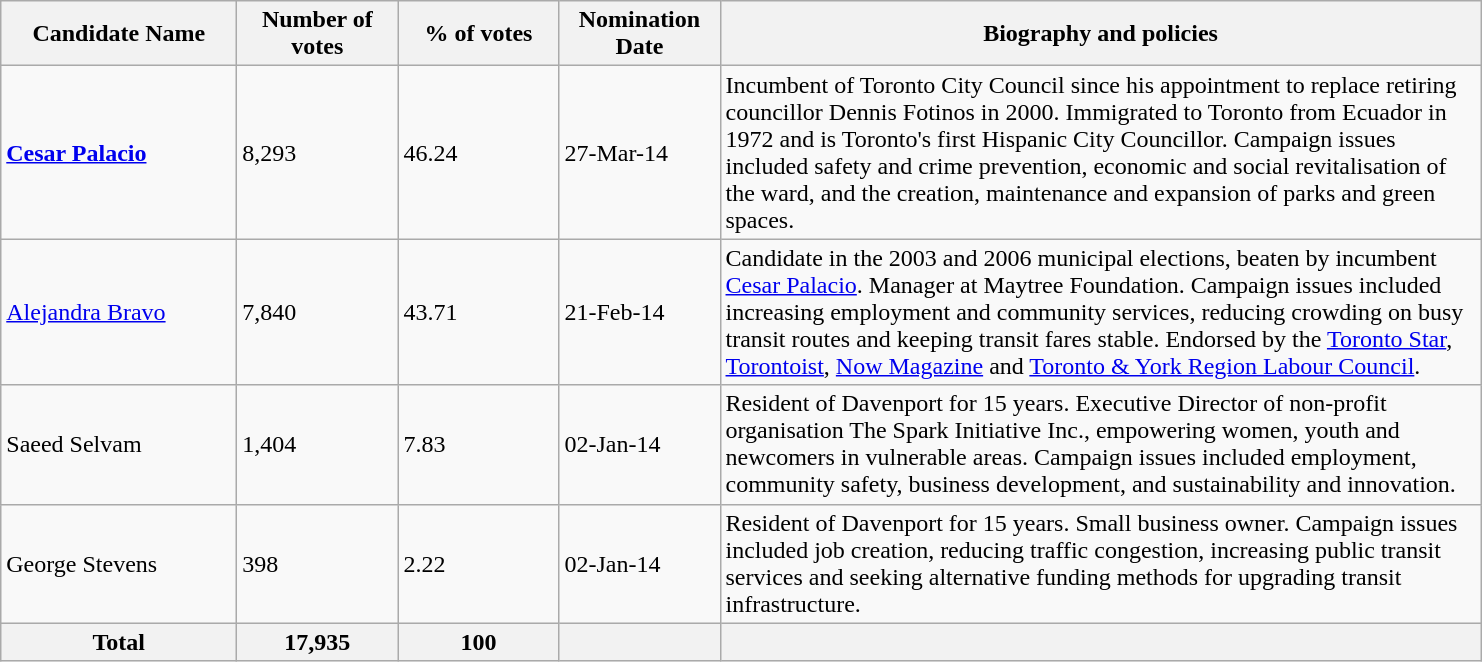<table class="wikitable">
<tr>
<th scope="col" style="width: 150px;">Candidate Name</th>
<th scope="col" style="width: 100px;">Number of votes</th>
<th scope="col" style="width: 100px;">% of votes</th>
<th scope="col" style="width: 100px;">Nomination Date</th>
<th scope="col" style="width: 500px;">Biography and policies</th>
</tr>
<tr>
<td><strong><a href='#'>Cesar Palacio</a></strong></td>
<td>8,293</td>
<td>46.24</td>
<td>27-Mar-14</td>
<td>Incumbent of Toronto City Council since his appointment to replace retiring councillor Dennis Fotinos in 2000. Immigrated to Toronto from Ecuador in 1972 and is Toronto's first Hispanic City Councillor. Campaign issues included safety and crime prevention, economic and social revitalisation of the ward, and the creation, maintenance and expansion of parks and green spaces.</td>
</tr>
<tr>
<td><a href='#'>Alejandra Bravo</a></td>
<td>7,840</td>
<td>43.71</td>
<td>21-Feb-14</td>
<td>Candidate in the 2003 and 2006 municipal elections, beaten by incumbent <a href='#'>Cesar Palacio</a>. Manager at Maytree Foundation. Campaign issues included increasing employment and community services, reducing crowding on busy transit routes and keeping transit fares stable. Endorsed by the <a href='#'>Toronto Star</a>, <a href='#'>Torontoist</a>, <a href='#'>Now Magazine</a> and <a href='#'>Toronto & York Region Labour Council</a>.</td>
</tr>
<tr>
<td>Saeed Selvam</td>
<td>1,404</td>
<td>7.83</td>
<td>02-Jan-14</td>
<td>Resident of Davenport for 15 years. Executive Director of non-profit organisation The Spark Initiative Inc., empowering women, youth and newcomers in vulnerable areas. Campaign issues included employment, community safety, business development, and sustainability and innovation.</td>
</tr>
<tr>
<td>George Stevens</td>
<td>398</td>
<td>2.22</td>
<td>02-Jan-14</td>
<td>Resident of Davenport for 15 years. Small business owner. Campaign issues included job creation, reducing traffic congestion, increasing public transit services and seeking alternative funding methods for upgrading transit infrastructure.</td>
</tr>
<tr>
<th>Total</th>
<th>17,935</th>
<th>100</th>
<th></th>
<th></th>
</tr>
</table>
